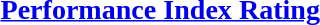<table width=100%>
<tr>
<td width=50% valign=top><br><h3><a href='#'>Performance Index Rating</a></h3>




</td>
</tr>
</table>
